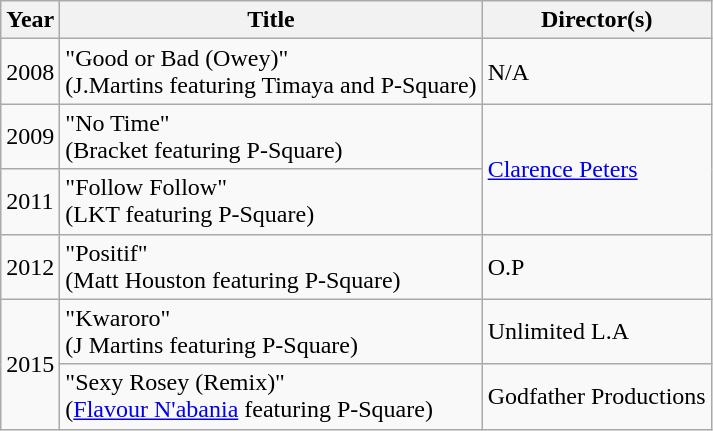<table class="wikitable">
<tr>
<th>Year</th>
<th>Title</th>
<th>Director(s)</th>
</tr>
<tr>
<td>2008</td>
<td>"Good or Bad (Owey)"<br><span>(J.Martins featuring Timaya and P-Square)</span></td>
<td>N/A</td>
</tr>
<tr>
<td>2009</td>
<td>"No Time"<br><span>(Bracket featuring P-Square)</span></td>
<td rowspan="2"><a href='#'>Clarence Peters</a></td>
</tr>
<tr>
<td>2011</td>
<td>"Follow Follow"<br><span>(LKT featuring P-Square)</span></td>
</tr>
<tr>
<td>2012</td>
<td>"Positif" <br><span>(Matt Houston featuring P-Square)</span></td>
<td>O.P</td>
</tr>
<tr>
<td rowspan="2">2015</td>
<td>"Kwaroro" <br><span>(J Martins featuring P-Square)</span></td>
<td>Unlimited L.A</td>
</tr>
<tr>
<td>"Sexy Rosey (Remix)" <br><span>(<a href='#'>Flavour N'abania</a> featuring P-Square)</span></td>
<td>Godfather Productions</td>
</tr>
</table>
